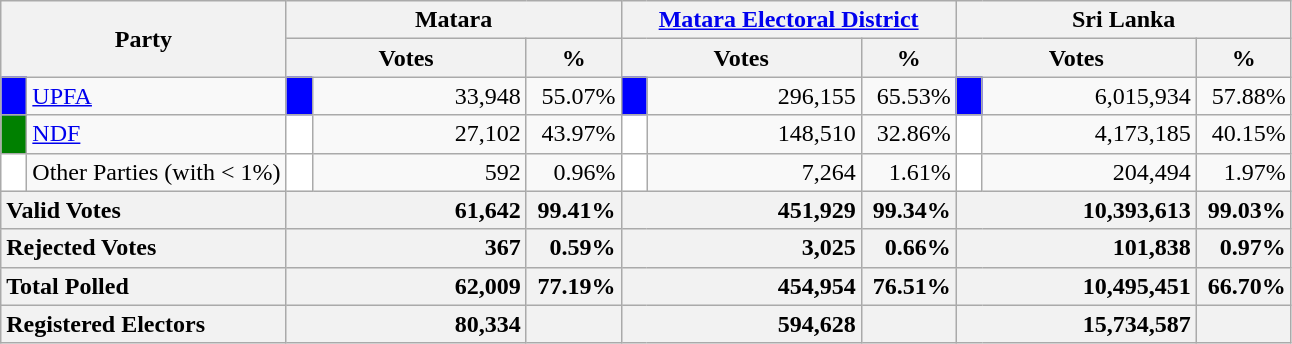<table class="wikitable">
<tr>
<th colspan="2" width="144px"rowspan="2">Party</th>
<th colspan="3" width="216px">Matara</th>
<th colspan="3" width="216px"><a href='#'>Matara Electoral District</a></th>
<th colspan="3" width="216px">Sri Lanka</th>
</tr>
<tr>
<th colspan="2" width="144px">Votes</th>
<th>%</th>
<th colspan="2" width="144px">Votes</th>
<th>%</th>
<th colspan="2" width="144px">Votes</th>
<th>%</th>
</tr>
<tr>
<td style="background-color:blue;" width="10px"></td>
<td style="text-align:left;"><a href='#'>UPFA</a></td>
<td style="background-color:blue;" width="10px"></td>
<td style="text-align:right;">33,948</td>
<td style="text-align:right;">55.07%</td>
<td style="background-color:blue;" width="10px"></td>
<td style="text-align:right;">296,155</td>
<td style="text-align:right;">65.53%</td>
<td style="background-color:blue;" width="10px"></td>
<td style="text-align:right;">6,015,934</td>
<td style="text-align:right;">57.88%</td>
</tr>
<tr>
<td style="background-color:green;" width="10px"></td>
<td style="text-align:left;"><a href='#'>NDF</a></td>
<td style="background-color:white;" width="10px"></td>
<td style="text-align:right;">27,102</td>
<td style="text-align:right;">43.97%</td>
<td style="background-color:white;" width="10px"></td>
<td style="text-align:right;">148,510</td>
<td style="text-align:right;">32.86%</td>
<td style="background-color:white;" width="10px"></td>
<td style="text-align:right;">4,173,185</td>
<td style="text-align:right;">40.15%</td>
</tr>
<tr>
<td style="background-color:white;" width="10px"></td>
<td style="text-align:left;">Other Parties (with < 1%)</td>
<td style="background-color:white;" width="10px"></td>
<td style="text-align:right;">592</td>
<td style="text-align:right;">0.96%</td>
<td style="background-color:white;" width="10px"></td>
<td style="text-align:right;">7,264</td>
<td style="text-align:right;">1.61%</td>
<td style="background-color:white;" width="10px"></td>
<td style="text-align:right;">204,494</td>
<td style="text-align:right;">1.97%</td>
</tr>
<tr>
<th colspan="2" width="144px"style="text-align:left;">Valid Votes</th>
<th style="text-align:right;"colspan="2" width="144px">61,642</th>
<th style="text-align:right;">99.41%</th>
<th style="text-align:right;"colspan="2" width="144px">451,929</th>
<th style="text-align:right;">99.34%</th>
<th style="text-align:right;"colspan="2" width="144px">10,393,613</th>
<th style="text-align:right;">99.03%</th>
</tr>
<tr>
<th colspan="2" width="144px"style="text-align:left;">Rejected Votes</th>
<th style="text-align:right;"colspan="2" width="144px">367</th>
<th style="text-align:right;">0.59%</th>
<th style="text-align:right;"colspan="2" width="144px">3,025</th>
<th style="text-align:right;">0.66%</th>
<th style="text-align:right;"colspan="2" width="144px">101,838</th>
<th style="text-align:right;">0.97%</th>
</tr>
<tr>
<th colspan="2" width="144px"style="text-align:left;">Total Polled</th>
<th style="text-align:right;"colspan="2" width="144px">62,009</th>
<th style="text-align:right;">77.19%</th>
<th style="text-align:right;"colspan="2" width="144px">454,954</th>
<th style="text-align:right;">76.51%</th>
<th style="text-align:right;"colspan="2" width="144px">10,495,451</th>
<th style="text-align:right;">66.70%</th>
</tr>
<tr>
<th colspan="2" width="144px"style="text-align:left;">Registered Electors</th>
<th style="text-align:right;"colspan="2" width="144px">80,334</th>
<th></th>
<th style="text-align:right;"colspan="2" width="144px">594,628</th>
<th></th>
<th style="text-align:right;"colspan="2" width="144px">15,734,587</th>
<th></th>
</tr>
</table>
